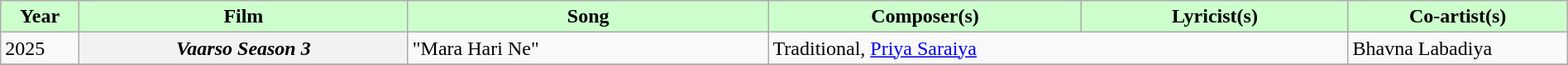<table class="wikitable plainrowheaders" style="width:100%;" textcolor:#000;">
<tr style="background:#cfc; text-align:center;">
<td scope="col" style="width:5%;"><strong>Year</strong></td>
<td scope="col" style="width:21%;"><strong>Film</strong></td>
<td scope="col" style="width:23%;"><strong>Song</strong></td>
<td scope="col" style="width:20%;"><strong>Composer(s)</strong></td>
<td scope="col" style="width:17%;"><strong>Lyricist(s)</strong></td>
<td scope="col" style="width:18%;"><strong>Co-artist(s)</strong></td>
</tr>
<tr>
<td>2025</td>
<th scope="row"><em>Vaarso Season 3</em></th>
<td>"Mara Hari Ne"</td>
<td colspan="2">Traditional, <a href='#'>Priya Saraiya</a></td>
<td>Bhavna Labadiya</td>
</tr>
<tr>
</tr>
</table>
